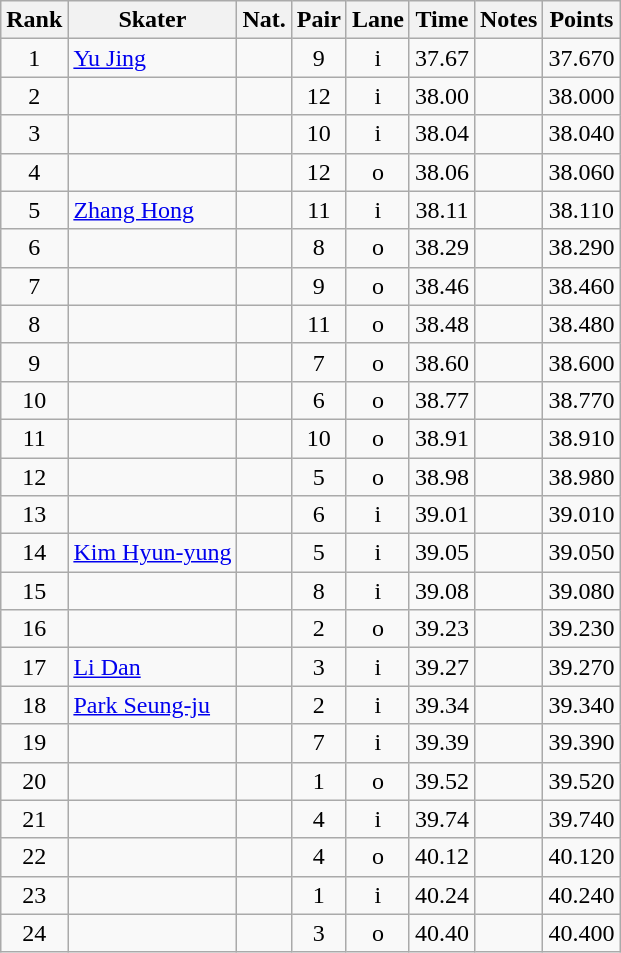<table class="wikitable sortable" border="1" style="text-align:center">
<tr>
<th>Rank</th>
<th>Skater</th>
<th>Nat.</th>
<th>Pair</th>
<th>Lane</th>
<th>Time</th>
<th>Notes</th>
<th>Points</th>
</tr>
<tr>
<td>1</td>
<td align=left><a href='#'>Yu Jing</a></td>
<td></td>
<td>9</td>
<td>i</td>
<td>37.67</td>
<td></td>
<td>37.670</td>
</tr>
<tr>
<td>2</td>
<td align=left></td>
<td></td>
<td>12</td>
<td>i</td>
<td>38.00</td>
<td></td>
<td>38.000</td>
</tr>
<tr>
<td>3</td>
<td align=left></td>
<td></td>
<td>10</td>
<td>i</td>
<td>38.04</td>
<td></td>
<td>38.040</td>
</tr>
<tr>
<td>4</td>
<td align=left></td>
<td></td>
<td>12</td>
<td>o</td>
<td>38.06</td>
<td></td>
<td>38.060</td>
</tr>
<tr>
<td>5</td>
<td align=left><a href='#'>Zhang Hong</a></td>
<td></td>
<td>11</td>
<td>i</td>
<td>38.11</td>
<td></td>
<td>38.110</td>
</tr>
<tr>
<td>6</td>
<td align=left></td>
<td></td>
<td>8</td>
<td>o</td>
<td>38.29</td>
<td></td>
<td>38.290</td>
</tr>
<tr>
<td>7</td>
<td align=left></td>
<td></td>
<td>9</td>
<td>o</td>
<td>38.46</td>
<td></td>
<td>38.460</td>
</tr>
<tr>
<td>8</td>
<td align=left></td>
<td></td>
<td>11</td>
<td>o</td>
<td>38.48</td>
<td></td>
<td>38.480</td>
</tr>
<tr>
<td>9</td>
<td align=left></td>
<td></td>
<td>7</td>
<td>o</td>
<td>38.60</td>
<td></td>
<td>38.600</td>
</tr>
<tr>
<td>10</td>
<td align=left></td>
<td></td>
<td>6</td>
<td>o</td>
<td>38.77</td>
<td></td>
<td>38.770</td>
</tr>
<tr>
<td>11</td>
<td align=left></td>
<td></td>
<td>10</td>
<td>o</td>
<td>38.91</td>
<td></td>
<td>38.910</td>
</tr>
<tr>
<td>12</td>
<td align=left></td>
<td></td>
<td>5</td>
<td>o</td>
<td>38.98</td>
<td></td>
<td>38.980</td>
</tr>
<tr>
<td>13</td>
<td align=left></td>
<td></td>
<td>6</td>
<td>i</td>
<td>39.01</td>
<td></td>
<td>39.010</td>
</tr>
<tr>
<td>14</td>
<td align=left><a href='#'>Kim Hyun-yung</a></td>
<td></td>
<td>5</td>
<td>i</td>
<td>39.05</td>
<td></td>
<td>39.050</td>
</tr>
<tr>
<td>15</td>
<td align=left></td>
<td></td>
<td>8</td>
<td>i</td>
<td>39.08</td>
<td></td>
<td>39.080</td>
</tr>
<tr>
<td>16</td>
<td align=left></td>
<td></td>
<td>2</td>
<td>o</td>
<td>39.23</td>
<td></td>
<td>39.230</td>
</tr>
<tr>
<td>17</td>
<td align=left><a href='#'>Li Dan</a></td>
<td></td>
<td>3</td>
<td>i</td>
<td>39.27</td>
<td></td>
<td>39.270</td>
</tr>
<tr>
<td>18</td>
<td align=left><a href='#'>Park Seung-ju</a></td>
<td></td>
<td>2</td>
<td>i</td>
<td>39.34</td>
<td></td>
<td>39.340</td>
</tr>
<tr>
<td>19</td>
<td align=left></td>
<td></td>
<td>7</td>
<td>i</td>
<td>39.39</td>
<td></td>
<td>39.390</td>
</tr>
<tr>
<td>20</td>
<td align=left></td>
<td></td>
<td>1</td>
<td>o</td>
<td>39.52</td>
<td></td>
<td>39.520</td>
</tr>
<tr>
<td>21</td>
<td align=left></td>
<td></td>
<td>4</td>
<td>i</td>
<td>39.74</td>
<td></td>
<td>39.740</td>
</tr>
<tr>
<td>22</td>
<td align=left></td>
<td></td>
<td>4</td>
<td>o</td>
<td>40.12</td>
<td></td>
<td>40.120</td>
</tr>
<tr>
<td>23</td>
<td align=left></td>
<td></td>
<td>1</td>
<td>i</td>
<td>40.24</td>
<td></td>
<td>40.240</td>
</tr>
<tr>
<td>24</td>
<td align=left></td>
<td></td>
<td>3</td>
<td>o</td>
<td>40.40</td>
<td></td>
<td>40.400</td>
</tr>
</table>
